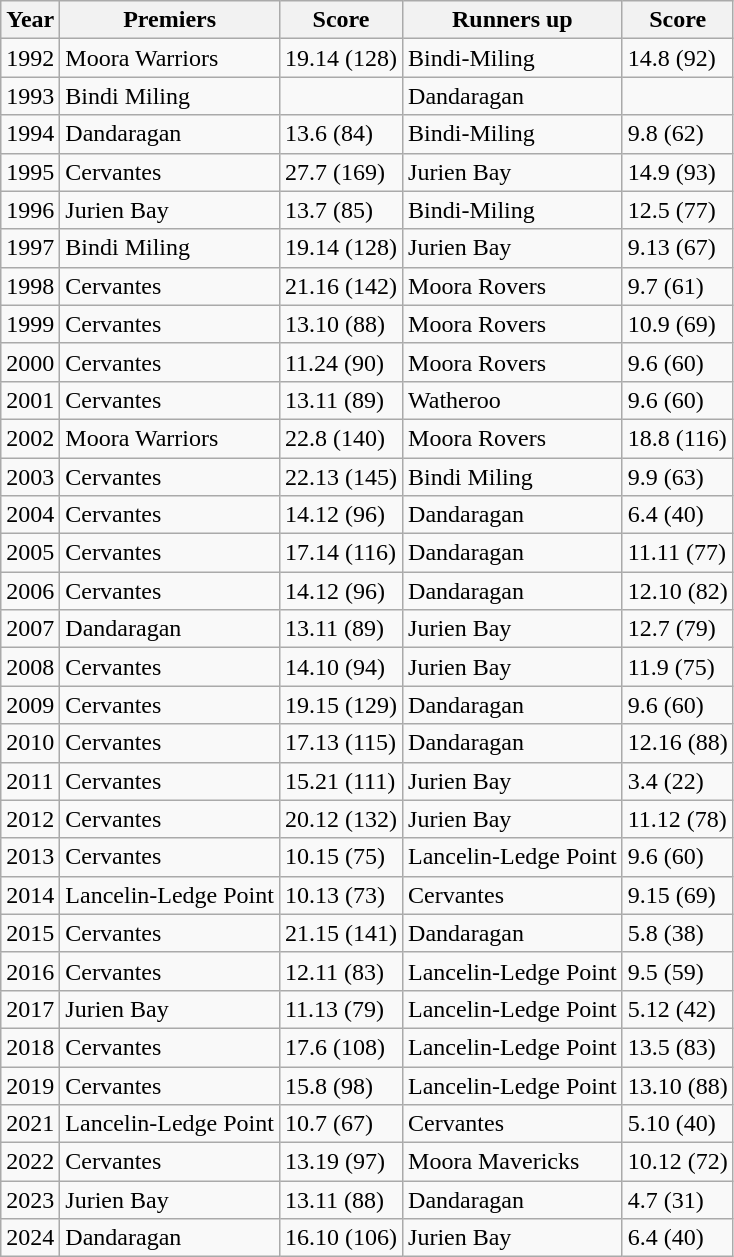<table class="wikitable">
<tr>
<th>Year</th>
<th>Premiers</th>
<th>Score</th>
<th>Runners up</th>
<th>Score</th>
</tr>
<tr>
<td>1992</td>
<td>Moora Warriors</td>
<td>19.14 (128)</td>
<td>Bindi-Miling</td>
<td>14.8 (92)</td>
</tr>
<tr>
<td>1993</td>
<td>Bindi Miling</td>
<td></td>
<td>Dandaragan</td>
<td></td>
</tr>
<tr>
<td>1994</td>
<td>Dandaragan</td>
<td>13.6 (84)</td>
<td>Bindi-Miling</td>
<td>9.8 (62)</td>
</tr>
<tr>
<td>1995</td>
<td>Cervantes</td>
<td>27.7 (169)</td>
<td>Jurien Bay</td>
<td>14.9 (93)</td>
</tr>
<tr>
<td>1996</td>
<td>Jurien Bay</td>
<td>13.7 (85)</td>
<td>Bindi-Miling</td>
<td>12.5 (77)</td>
</tr>
<tr>
<td>1997</td>
<td>Bindi Miling</td>
<td>19.14 (128)</td>
<td>Jurien Bay</td>
<td>9.13 (67)</td>
</tr>
<tr>
<td>1998</td>
<td>Cervantes</td>
<td>21.16 (142)</td>
<td>Moora Rovers</td>
<td>9.7 (61)</td>
</tr>
<tr>
<td>1999</td>
<td>Cervantes</td>
<td>13.10 (88)</td>
<td>Moora Rovers</td>
<td>10.9 (69)</td>
</tr>
<tr>
<td>2000</td>
<td>Cervantes</td>
<td>11.24 (90)</td>
<td>Moora Rovers</td>
<td>9.6 (60)</td>
</tr>
<tr>
<td>2001</td>
<td>Cervantes</td>
<td>13.11 (89)</td>
<td>Watheroo</td>
<td>9.6 (60)</td>
</tr>
<tr>
<td>2002</td>
<td>Moora Warriors</td>
<td>22.8 (140)</td>
<td>Moora Rovers</td>
<td>18.8 (116)</td>
</tr>
<tr>
<td>2003</td>
<td>Cervantes</td>
<td>22.13 (145)</td>
<td>Bindi Miling</td>
<td>9.9 (63)</td>
</tr>
<tr>
<td>2004</td>
<td>Cervantes</td>
<td>14.12 (96)</td>
<td>Dandaragan</td>
<td>6.4 (40)</td>
</tr>
<tr>
<td>2005</td>
<td>Cervantes</td>
<td>17.14 (116)</td>
<td>Dandaragan</td>
<td>11.11 (77)</td>
</tr>
<tr>
<td>2006</td>
<td>Cervantes</td>
<td>14.12 (96)</td>
<td>Dandaragan</td>
<td>12.10 (82)</td>
</tr>
<tr>
<td>2007</td>
<td>Dandaragan</td>
<td>13.11 (89)</td>
<td>Jurien Bay</td>
<td>12.7 (79)</td>
</tr>
<tr>
<td>2008</td>
<td>Cervantes</td>
<td>14.10 (94)</td>
<td>Jurien Bay</td>
<td>11.9 (75)</td>
</tr>
<tr>
<td>2009</td>
<td>Cervantes</td>
<td>19.15 (129)</td>
<td>Dandaragan</td>
<td>9.6 (60)</td>
</tr>
<tr>
<td>2010</td>
<td>Cervantes</td>
<td>17.13 (115)</td>
<td>Dandaragan</td>
<td>12.16 (88)</td>
</tr>
<tr>
<td>2011</td>
<td>Cervantes</td>
<td>15.21 (111)</td>
<td>Jurien Bay</td>
<td>3.4 (22)</td>
</tr>
<tr>
<td>2012</td>
<td>Cervantes</td>
<td>20.12 (132)</td>
<td>Jurien Bay</td>
<td>11.12 (78)</td>
</tr>
<tr>
<td>2013</td>
<td>Cervantes</td>
<td>10.15 (75)</td>
<td>Lancelin-Ledge Point</td>
<td>9.6 (60)</td>
</tr>
<tr>
<td>2014</td>
<td>Lancelin-Ledge Point</td>
<td>10.13 (73)</td>
<td>Cervantes</td>
<td>9.15 (69)</td>
</tr>
<tr>
<td>2015</td>
<td>Cervantes</td>
<td>21.15 (141)</td>
<td>Dandaragan</td>
<td>5.8 (38)</td>
</tr>
<tr>
<td>2016</td>
<td>Cervantes</td>
<td>12.11 (83)</td>
<td>Lancelin-Ledge Point</td>
<td>9.5 (59)</td>
</tr>
<tr>
<td>2017</td>
<td>Jurien Bay</td>
<td>11.13 (79)</td>
<td>Lancelin-Ledge Point</td>
<td>5.12 (42)</td>
</tr>
<tr>
<td>2018</td>
<td>Cervantes</td>
<td>17.6 (108)</td>
<td>Lancelin-Ledge Point</td>
<td>13.5 (83)</td>
</tr>
<tr>
<td>2019</td>
<td>Cervantes</td>
<td>15.8 (98)</td>
<td>Lancelin-Ledge Point</td>
<td>13.10 (88)</td>
</tr>
<tr>
<td>2021</td>
<td>Lancelin-Ledge Point</td>
<td>10.7 (67)</td>
<td>Cervantes</td>
<td>5.10 (40)</td>
</tr>
<tr>
<td>2022</td>
<td>Cervantes</td>
<td>13.19 (97)</td>
<td>Moora Mavericks</td>
<td>10.12 (72)</td>
</tr>
<tr>
<td>2023</td>
<td>Jurien Bay</td>
<td>13.11 (88)</td>
<td>Dandaragan</td>
<td>4.7 (31)</td>
</tr>
<tr>
<td>2024</td>
<td>Dandaragan</td>
<td>16.10 (106)</td>
<td>Jurien Bay</td>
<td>6.4 (40)</td>
</tr>
</table>
